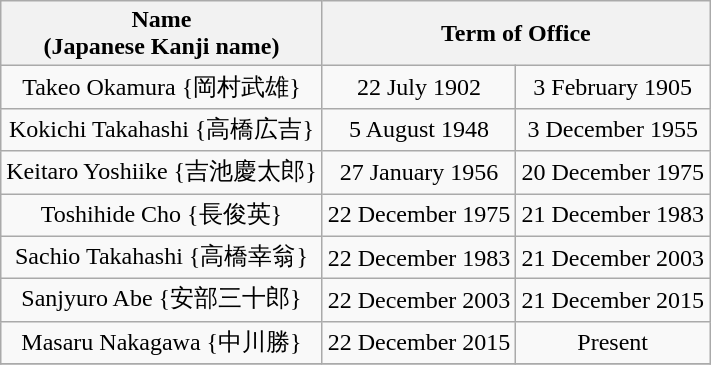<table class="wikitable" style="text-align:center">
<tr ->
<th>Name<br>(Japanese Kanji name)</th>
<th colspan=2>Term of Office</th>
</tr>
<tr ->
<td>Takeo Okamura {岡村武雄}</td>
<td>22 July 1902</td>
<td>3 February 1905</td>
</tr>
<tr ->
<td>Kokichi Takahashi {高橋広吉}</td>
<td>5 August 1948</td>
<td>3 December 1955</td>
</tr>
<tr ->
<td>Keitaro Yoshiike {吉池慶太郎}</td>
<td>27 January 1956</td>
<td>20 December 1975</td>
</tr>
<tr ->
<td>Toshihide Cho {長俊英}</td>
<td>22 December 1975</td>
<td>21 December 1983</td>
</tr>
<tr ->
<td>Sachio Takahashi {高橋幸翁}</td>
<td>22 December 1983</td>
<td>21 December 2003</td>
</tr>
<tr ->
<td>Sanjyuro Abe {安部三十郎}</td>
<td>22 December 2003</td>
<td>21 December 2015</td>
</tr>
<tr ->
<td>Masaru Nakagawa {中川勝}</td>
<td>22 December 2015</td>
<td>Present</td>
</tr>
<tr ->
</tr>
</table>
